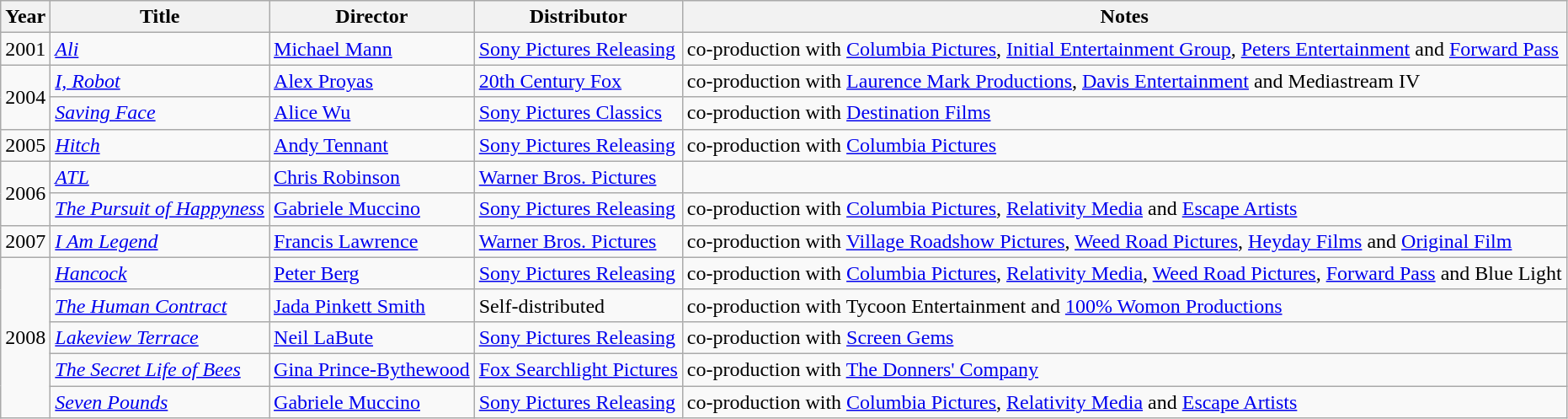<table class="wikitable sortable">
<tr>
<th>Year</th>
<th>Title</th>
<th>Director</th>
<th>Distributor</th>
<th>Notes</th>
</tr>
<tr>
<td>2001</td>
<td><em><a href='#'>Ali</a></em></td>
<td><a href='#'>Michael Mann</a></td>
<td><a href='#'>Sony Pictures Releasing</a></td>
<td>co-production with <a href='#'>Columbia Pictures</a>, <a href='#'>Initial Entertainment Group</a>, <a href='#'>Peters Entertainment</a> and <a href='#'>Forward Pass</a></td>
</tr>
<tr>
<td rowspan="2">2004</td>
<td><em><a href='#'>I, Robot</a></em></td>
<td><a href='#'>Alex Proyas</a></td>
<td><a href='#'>20th Century Fox</a></td>
<td>co-production with <a href='#'>Laurence Mark Productions</a>, <a href='#'>Davis Entertainment</a> and Mediastream IV</td>
</tr>
<tr>
<td><em><a href='#'>Saving Face</a></em></td>
<td><a href='#'>Alice Wu</a></td>
<td><a href='#'>Sony Pictures Classics</a></td>
<td>co-production with <a href='#'>Destination Films</a></td>
</tr>
<tr>
<td>2005</td>
<td><em><a href='#'>Hitch</a></em></td>
<td><a href='#'>Andy Tennant</a></td>
<td><a href='#'>Sony Pictures Releasing</a></td>
<td>co-production with <a href='#'>Columbia Pictures</a></td>
</tr>
<tr>
<td rowspan="2">2006</td>
<td><em><a href='#'>ATL</a></em></td>
<td><a href='#'>Chris Robinson</a></td>
<td><a href='#'>Warner Bros. Pictures</a></td>
<td></td>
</tr>
<tr>
<td><em><a href='#'>The Pursuit of Happyness</a></em></td>
<td><a href='#'>Gabriele Muccino</a></td>
<td><a href='#'>Sony Pictures Releasing</a></td>
<td>co-production with <a href='#'>Columbia Pictures</a>, <a href='#'>Relativity Media</a> and <a href='#'>Escape Artists</a></td>
</tr>
<tr>
<td>2007</td>
<td><em><a href='#'>I Am Legend</a></em></td>
<td><a href='#'>Francis Lawrence</a></td>
<td><a href='#'>Warner Bros. Pictures</a></td>
<td>co-production with <a href='#'>Village Roadshow Pictures</a>, <a href='#'>Weed Road Pictures</a>, <a href='#'>Heyday Films</a> and <a href='#'>Original Film</a></td>
</tr>
<tr>
<td rowspan="5">2008</td>
<td><em><a href='#'>Hancock</a></em></td>
<td><a href='#'>Peter Berg</a></td>
<td><a href='#'>Sony Pictures Releasing</a></td>
<td>co-production with <a href='#'>Columbia Pictures</a>, <a href='#'>Relativity Media</a>, <a href='#'>Weed Road Pictures</a>, <a href='#'>Forward Pass</a> and Blue Light</td>
</tr>
<tr>
<td><em><a href='#'>The Human Contract</a></em></td>
<td><a href='#'>Jada Pinkett Smith</a></td>
<td>Self-distributed</td>
<td>co-production with Tycoon Entertainment and <a href='#'>100% Womon Productions</a></td>
</tr>
<tr>
<td><em><a href='#'>Lakeview Terrace</a></em></td>
<td><a href='#'>Neil LaBute</a></td>
<td><a href='#'>Sony Pictures Releasing</a></td>
<td>co-production with <a href='#'>Screen Gems</a></td>
</tr>
<tr>
<td><em><a href='#'>The Secret Life of Bees</a></em></td>
<td><a href='#'>Gina Prince-Bythewood</a></td>
<td><a href='#'>Fox Searchlight Pictures</a></td>
<td>co-production with <a href='#'>The Donners' Company</a></td>
</tr>
<tr>
<td><em><a href='#'>Seven Pounds</a></em></td>
<td><a href='#'>Gabriele Muccino</a></td>
<td><a href='#'>Sony Pictures Releasing</a></td>
<td>co-production with <a href='#'>Columbia Pictures</a>, <a href='#'>Relativity Media</a> and <a href='#'>Escape Artists</a></td>
</tr>
</table>
